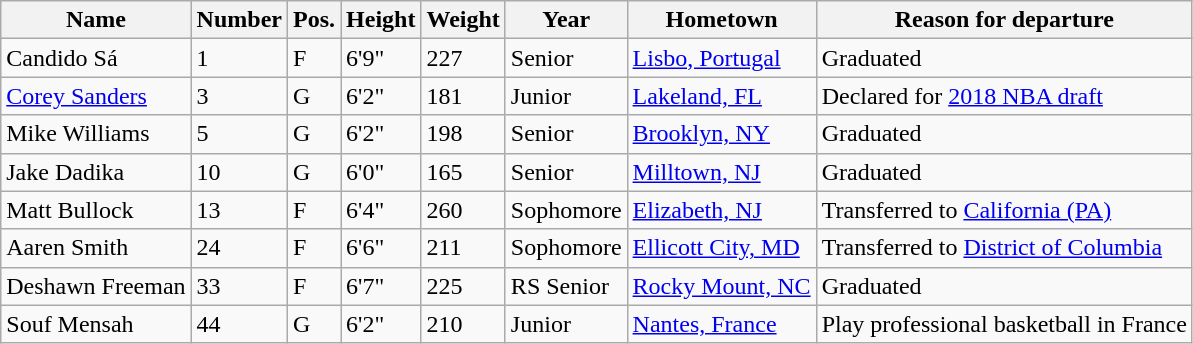<table class="wikitable sortable" border="1">
<tr>
<th>Name</th>
<th>Number</th>
<th>Pos.</th>
<th>Height</th>
<th>Weight</th>
<th>Year</th>
<th>Hometown</th>
<th class="unsortable">Reason for departure</th>
</tr>
<tr>
<td>Candido Sá</td>
<td>1</td>
<td>F</td>
<td>6'9"</td>
<td>227</td>
<td>Senior</td>
<td><a href='#'>Lisbo, Portugal</a></td>
<td>Graduated</td>
</tr>
<tr>
<td><a href='#'>Corey Sanders</a></td>
<td>3</td>
<td>G</td>
<td>6'2"</td>
<td>181</td>
<td>Junior</td>
<td><a href='#'>Lakeland, FL</a></td>
<td>Declared for <a href='#'>2018 NBA draft</a></td>
</tr>
<tr>
<td>Mike Williams</td>
<td>5</td>
<td>G</td>
<td>6'2"</td>
<td>198</td>
<td>Senior</td>
<td><a href='#'>Brooklyn, NY</a></td>
<td>Graduated</td>
</tr>
<tr>
<td>Jake Dadika</td>
<td>10</td>
<td>G</td>
<td>6'0"</td>
<td>165</td>
<td>Senior</td>
<td><a href='#'>Milltown, NJ</a></td>
<td>Graduated</td>
</tr>
<tr>
<td>Matt Bullock</td>
<td>13</td>
<td>F</td>
<td>6'4"</td>
<td>260</td>
<td>Sophomore</td>
<td><a href='#'>Elizabeth, NJ</a></td>
<td>Transferred to <a href='#'>California (PA)</a></td>
</tr>
<tr>
<td>Aaren Smith</td>
<td>24</td>
<td>F</td>
<td>6'6"</td>
<td>211</td>
<td>Sophomore</td>
<td><a href='#'>Ellicott City, MD</a></td>
<td>Transferred to <a href='#'>District of Columbia</a></td>
</tr>
<tr>
<td>Deshawn Freeman</td>
<td>33</td>
<td>F</td>
<td>6'7"</td>
<td>225</td>
<td>RS Senior</td>
<td><a href='#'>Rocky Mount, NC</a></td>
<td>Graduated</td>
</tr>
<tr>
<td>Souf Mensah</td>
<td>44</td>
<td>G</td>
<td>6'2"</td>
<td>210</td>
<td>Junior</td>
<td><a href='#'>Nantes, France</a></td>
<td>Play professional basketball in France</td>
</tr>
</table>
